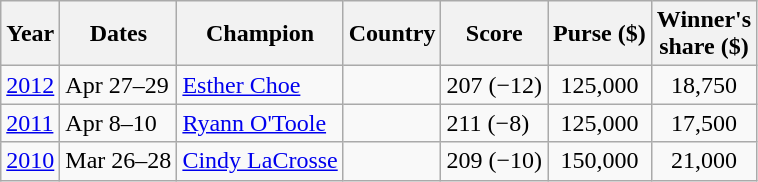<table class="wikitable">
<tr>
<th>Year</th>
<th>Dates</th>
<th>Champion</th>
<th>Country</th>
<th>Score</th>
<th>Purse ($)</th>
<th>Winner's<br>share ($)</th>
</tr>
<tr>
<td><a href='#'>2012</a></td>
<td>Apr 27–29</td>
<td><a href='#'>Esther Choe</a></td>
<td></td>
<td>207 (−12)</td>
<td align=center>125,000</td>
<td align=center>18,750</td>
</tr>
<tr>
<td><a href='#'>2011</a></td>
<td>Apr 8–10</td>
<td><a href='#'>Ryann O'Toole</a></td>
<td></td>
<td>211 (−8)</td>
<td align=center>125,000</td>
<td align=center>17,500</td>
</tr>
<tr>
<td><a href='#'>2010</a></td>
<td>Mar 26–28</td>
<td><a href='#'>Cindy LaCrosse</a></td>
<td></td>
<td>209 (−10)</td>
<td align=center>150,000</td>
<td align=center>21,000</td>
</tr>
</table>
